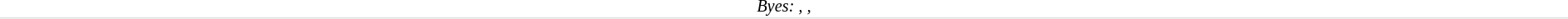<table cellspacing=0 style="border-top:0px solid 000000;border-bottom:1px solid #e0e0e0;width:100%">
<tr>
<td width=100% valign=top align=center style=font-size:85%><em>Byes: , , </em></td>
</tr>
</table>
